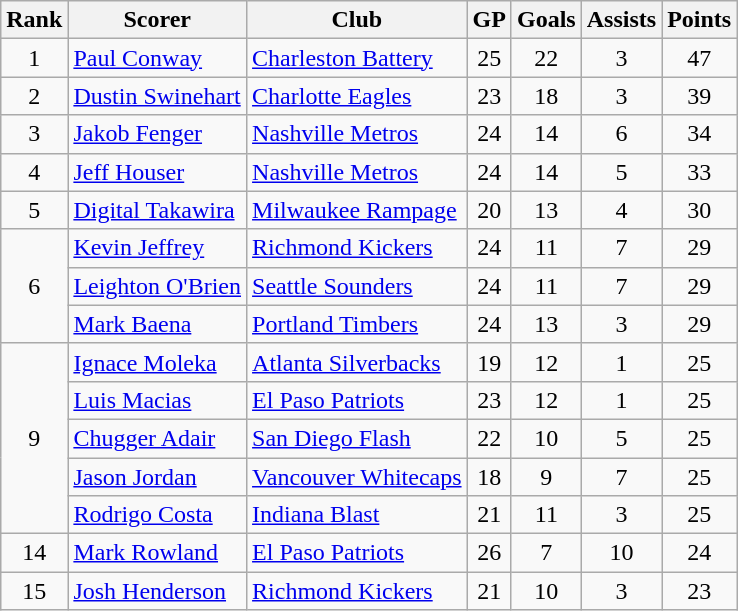<table class="wikitable">
<tr>
<th>Rank</th>
<th>Scorer</th>
<th>Club</th>
<th>GP</th>
<th>Goals</th>
<th>Assists</th>
<th>Points</th>
</tr>
<tr>
<td align=center>1</td>
<td><a href='#'>Paul Conway</a></td>
<td><a href='#'>Charleston Battery</a></td>
<td align=center>25</td>
<td align=center>22</td>
<td align=center>3</td>
<td align=center>47</td>
</tr>
<tr>
<td align=center>2</td>
<td><a href='#'>Dustin Swinehart</a></td>
<td><a href='#'>Charlotte Eagles</a></td>
<td align=center>23</td>
<td align=center>18</td>
<td align=center>3</td>
<td align=center>39</td>
</tr>
<tr>
<td align=center>3</td>
<td><a href='#'>Jakob Fenger</a></td>
<td><a href='#'>Nashville Metros</a></td>
<td align=center>24</td>
<td align=center>14</td>
<td align=center>6</td>
<td align=center>34</td>
</tr>
<tr>
<td align=center>4</td>
<td><a href='#'>Jeff Houser</a></td>
<td><a href='#'>Nashville Metros</a></td>
<td align=center>24</td>
<td align=center>14</td>
<td align=center>5</td>
<td align=center>33</td>
</tr>
<tr>
<td align=center>5</td>
<td><a href='#'>Digital Takawira</a></td>
<td><a href='#'>Milwaukee Rampage</a></td>
<td align=center>20</td>
<td align=center>13</td>
<td align=center>4</td>
<td align=center>30</td>
</tr>
<tr>
<td rowspan=3 align=center>6</td>
<td><a href='#'>Kevin Jeffrey</a></td>
<td><a href='#'>Richmond Kickers</a></td>
<td align=center>24</td>
<td align=center>11</td>
<td align=center>7</td>
<td align=center>29</td>
</tr>
<tr>
<td><a href='#'>Leighton O'Brien</a></td>
<td><a href='#'>Seattle Sounders</a></td>
<td align=center>24</td>
<td align=center>11</td>
<td align=center>7</td>
<td align=center>29</td>
</tr>
<tr>
<td><a href='#'>Mark Baena</a></td>
<td><a href='#'>Portland Timbers</a></td>
<td align=center>24</td>
<td align=center>13</td>
<td align=center>3</td>
<td align=center>29</td>
</tr>
<tr>
<td rowspan=5 align=center>9</td>
<td><a href='#'>Ignace Moleka</a></td>
<td><a href='#'>Atlanta Silverbacks</a></td>
<td align=center>19</td>
<td align=center>12</td>
<td align=center>1</td>
<td align=center>25</td>
</tr>
<tr>
<td><a href='#'>Luis Macias</a></td>
<td><a href='#'>El Paso Patriots</a></td>
<td align=center>23</td>
<td align=center>12</td>
<td align=center>1</td>
<td align=center>25</td>
</tr>
<tr>
<td><a href='#'>Chugger Adair</a></td>
<td><a href='#'>San Diego Flash</a></td>
<td align=center>22</td>
<td align=center>10</td>
<td align=center>5</td>
<td align=center>25</td>
</tr>
<tr>
<td><a href='#'>Jason Jordan</a></td>
<td><a href='#'>Vancouver Whitecaps</a></td>
<td align=center>18</td>
<td align=center>9</td>
<td align=center>7</td>
<td align=center>25</td>
</tr>
<tr>
<td><a href='#'>Rodrigo Costa</a></td>
<td><a href='#'>Indiana Blast</a></td>
<td align=center>21</td>
<td align=center>11</td>
<td align=center>3</td>
<td align=center>25</td>
</tr>
<tr>
<td align=center>14</td>
<td><a href='#'>Mark Rowland</a></td>
<td><a href='#'>El Paso Patriots</a></td>
<td align=center>26</td>
<td align=center>7</td>
<td align=center>10</td>
<td align=center>24</td>
</tr>
<tr>
<td align=center>15</td>
<td><a href='#'>Josh Henderson</a></td>
<td><a href='#'>Richmond Kickers</a></td>
<td align=center>21</td>
<td align=center>10</td>
<td align=center>3</td>
<td align=center>23</td>
</tr>
</table>
